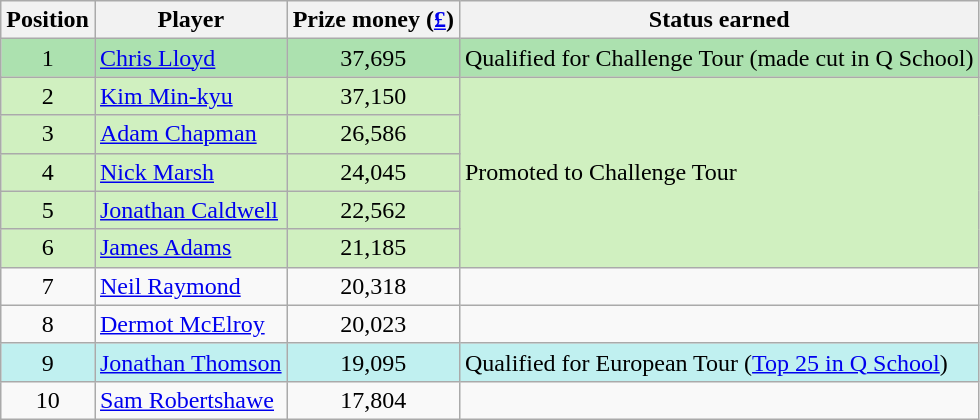<table class="wikitable">
<tr>
<th>Position</th>
<th>Player</th>
<th>Prize money (<a href='#'>£</a>)</th>
<th>Status earned</th>
</tr>
<tr style="background:#ACE1AF;">
<td align=center>1</td>
<td> <a href='#'>Chris Lloyd</a></td>
<td align=center>37,695</td>
<td>Qualified for Challenge Tour (made cut in Q School)</td>
</tr>
<tr style="background:#D0F0C0;">
<td align=center>2</td>
<td> <a href='#'>Kim Min-kyu</a></td>
<td align=center>37,150</td>
<td rowspan=5>Promoted to Challenge Tour</td>
</tr>
<tr style="background:#D0F0C0;">
<td align=center>3</td>
<td> <a href='#'>Adam Chapman</a></td>
<td align=center>26,586</td>
</tr>
<tr style="background:#D0F0C0;">
<td align=center>4</td>
<td> <a href='#'>Nick Marsh</a></td>
<td align=center>24,045</td>
</tr>
<tr style="background:#D0F0C0;">
<td align=center>5</td>
<td> <a href='#'>Jonathan Caldwell</a></td>
<td align=center>22,562</td>
</tr>
<tr style="background:#D0F0C0;">
<td align=center>6</td>
<td> <a href='#'>James Adams</a></td>
<td align=center>21,185</td>
</tr>
<tr>
<td align=center>7</td>
<td> <a href='#'>Neil Raymond</a></td>
<td align=center>20,318</td>
<td></td>
</tr>
<tr>
<td align=center>8</td>
<td> <a href='#'>Dermot McElroy</a></td>
<td align=center>20,023</td>
<td></td>
</tr>
<tr style="background:#C0F0F0;">
<td align=center>9</td>
<td> <a href='#'>Jonathan Thomson</a></td>
<td align=center>19,095</td>
<td>Qualified for European Tour (<a href='#'>Top 25 in Q School</a>)</td>
</tr>
<tr>
<td align=center>10</td>
<td> <a href='#'>Sam Robertshawe</a></td>
<td align=center>17,804</td>
<td></td>
</tr>
</table>
